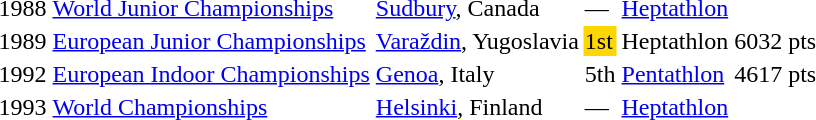<table>
<tr>
<td>1988</td>
<td><a href='#'>World Junior Championships</a></td>
<td><a href='#'>Sudbury</a>, Canada</td>
<td>—</td>
<td><a href='#'>Heptathlon</a></td>
<td></td>
</tr>
<tr>
<td>1989</td>
<td><a href='#'>European Junior Championships</a></td>
<td><a href='#'>Varaždin</a>, Yugoslavia</td>
<td bgcolor=gold>1st</td>
<td>Heptathlon</td>
<td>6032 pts</td>
</tr>
<tr>
<td>1992</td>
<td><a href='#'>European Indoor Championships</a></td>
<td><a href='#'>Genoa</a>, Italy</td>
<td>5th</td>
<td><a href='#'>Pentathlon</a></td>
<td>4617 pts</td>
</tr>
<tr>
<td>1993</td>
<td><a href='#'>World Championships</a></td>
<td><a href='#'>Helsinki</a>, Finland</td>
<td>—</td>
<td><a href='#'>Heptathlon</a></td>
<td></td>
</tr>
</table>
